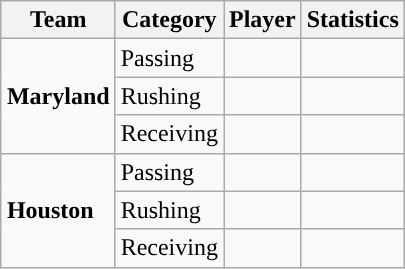<table class="wikitable" style="float: right;">
<tr>
<th>Team</th>
<th>Category</th>
<th>Player</th>
<th>Statistics</th>
</tr>
<tr>
<td rowspan=3><strong>Maryland</strong></td>
<td>Passing</td>
<td></td>
<td></td>
</tr>
<tr>
<td>Rushing</td>
<td></td>
<td></td>
</tr>
<tr>
<td>Receiving</td>
<td></td>
<td></td>
</tr>
<tr>
<td rowspan=3><strong>Houston</strong></td>
<td>Passing</td>
<td></td>
<td></td>
</tr>
<tr>
<td>Rushing</td>
<td></td>
<td></td>
</tr>
<tr>
<td>Receiving</td>
<td></td>
<td></td>
</tr>
</table>
